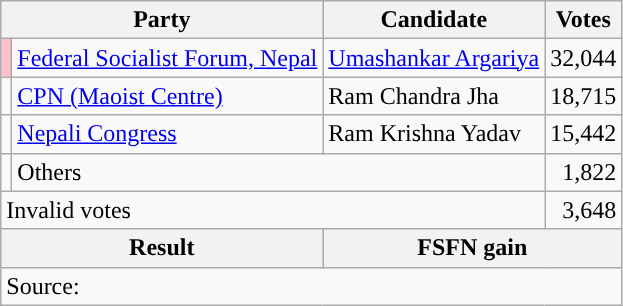<table class="wikitable">
<tr>
<th colspan="2">Party</th>
<th>Candidate</th>
<th>Votes</th>
</tr>
<tr>
<td style="background-color:#ffc0cb"></td>
<td><a href='#'>Federal Socialist Forum, Nepal</a></td>
<td><a href='#'>Umashankar Argariya</a></td>
<td style="text-align:right ">32,044</td>
</tr>
<tr>
<td style="background-color:"></td>
<td><a href='#'>CPN (Maoist Centre)</a></td>
<td>Ram Chandra Jha</td>
<td style="text-align:right ">18,715</td>
</tr>
<tr>
<td style="background-color:"></td>
<td><a href='#'>Nepali Congress</a></td>
<td>Ram Krishna Yadav</td>
<td style="text-align:right ">15,442</td>
</tr>
<tr>
<td></td>
<td colspan="2">Others</td>
<td style="text-align:right ">1,822</td>
</tr>
<tr>
<td colspan="3">Invalid votes</td>
<td style="text-align:right ">3,648</td>
</tr>
<tr>
<th colspan="2">Result</th>
<th colspan="2">FSFN gain</th>
</tr>
<tr>
<td colspan="4">Source: </td>
</tr>
</table>
